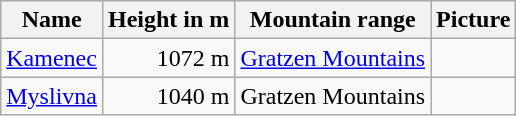<table class="wikitable sortable">
<tr>
<th>Name</th>
<th>Height in m</th>
<th>Mountain range</th>
<th>Picture</th>
</tr>
<tr>
<td><a href='#'>Kamenec</a></td>
<td style="text-align:right">1072 m</td>
<td><a href='#'>Gratzen Mountains</a></td>
<td></td>
</tr>
<tr>
<td><a href='#'>Myslivna</a></td>
<td style="text-align:right">1040 m</td>
<td>Gratzen Mountains</td>
<td></td>
</tr>
</table>
